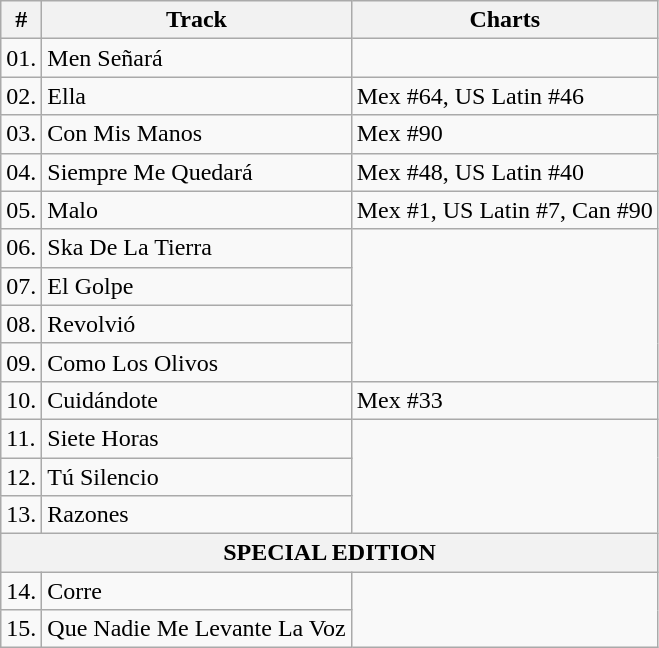<table class="wikitable">
<tr>
<th>#</th>
<th>Track</th>
<th>Charts</th>
</tr>
<tr>
<td>01.</td>
<td>Men Señará</td>
</tr>
<tr>
<td>02.</td>
<td>Ella</td>
<td>Mex #64, US Latin #46</td>
</tr>
<tr>
<td>03.</td>
<td>Con Mis Manos</td>
<td>Mex #90</td>
</tr>
<tr>
<td>04.</td>
<td>Siempre Me Quedará</td>
<td>Mex #48, US Latin #40</td>
</tr>
<tr>
<td>05.</td>
<td>Malo</td>
<td>Mex #1, US Latin #7, Can #90</td>
</tr>
<tr>
<td>06.</td>
<td>Ska De La Tierra</td>
</tr>
<tr>
<td>07.</td>
<td>El Golpe</td>
</tr>
<tr>
<td>08.</td>
<td>Revolvió</td>
</tr>
<tr>
<td>09.</td>
<td>Como Los Olivos</td>
</tr>
<tr>
<td>10.</td>
<td>Cuidándote</td>
<td>Mex #33</td>
</tr>
<tr>
<td>11.</td>
<td>Siete Horas</td>
</tr>
<tr>
<td>12.</td>
<td>Tú Silencio</td>
</tr>
<tr>
<td>13.</td>
<td>Razones</td>
</tr>
<tr>
<th colspan=3>SPECIAL EDITION</th>
</tr>
<tr>
<td>14.</td>
<td>Corre</td>
</tr>
<tr>
<td>15.</td>
<td>Que Nadie Me Levante La Voz</td>
</tr>
</table>
